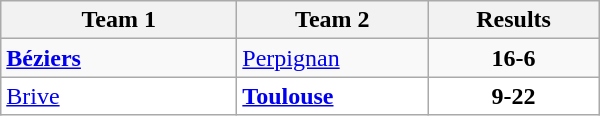<table class="wikitable" width=400>
<tr>
<th>Team 1</th>
<th>Team 2</th>
<th>Results</th>
</tr>
<tr>
<td width=150><strong><a href='#'>Béziers</a></strong></td>
<td width=120><a href='#'>Perpignan</a></td>
<td align="center"><strong>16-6</strong></td>
</tr>
<tr bgcolor="white">
<td><a href='#'>Brive</a></td>
<td><strong><a href='#'>Toulouse</a></strong></td>
<td align="center"><strong>9-22</strong></td>
</tr>
</table>
